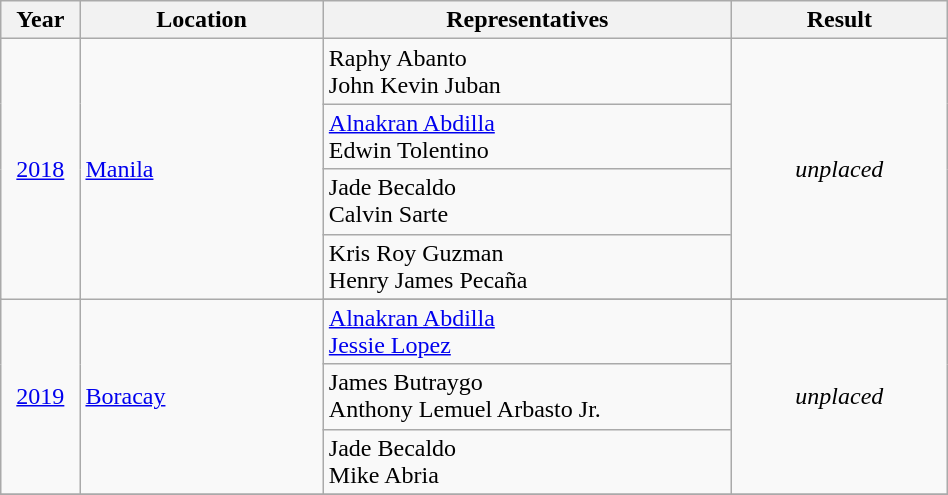<table class="wikitable" style="font-size:100%; width:50%;">
<tr>
<th style= "align=center; width:10em;">Year</th>
<th style= "align=center; width:60em;">Location</th>
<th style= "align=center; width:100em;">Representatives</th>
<th style= "align=center; width:50em;">Result</th>
</tr>
<tr>
<td rowspan=4 align=center><a href='#'>2018</a></td>
<td rowspan=4> <a href='#'>Manila</a></td>
<td>Raphy Abanto <br> John Kevin Juban</td>
<td rowspan=4 align=center><em>unplaced</em></td>
</tr>
<tr>
<td><a href='#'>Alnakran Abdilla</a> <br> Edwin Tolentino</td>
</tr>
<tr>
<td>Jade Becaldo <br> Calvin Sarte</td>
</tr>
<tr>
<td>Kris Roy Guzman <br> Henry James Pecaña</td>
</tr>
<tr>
<td rowspan=4 align=center><a href='#'>2019</a></td>
<td rowspan=4> <a href='#'>Boracay</a></td>
</tr>
<tr>
<td><a href='#'>Alnakran Abdilla</a> <br> <a href='#'>Jessie Lopez</a></td>
<td rowspan=3 align=center><em>unplaced</em></td>
</tr>
<tr>
<td>James Butraygo <br> Anthony Lemuel Arbasto Jr.</td>
</tr>
<tr>
<td>Jade Becaldo <br> Mike Abria</td>
</tr>
<tr>
</tr>
</table>
